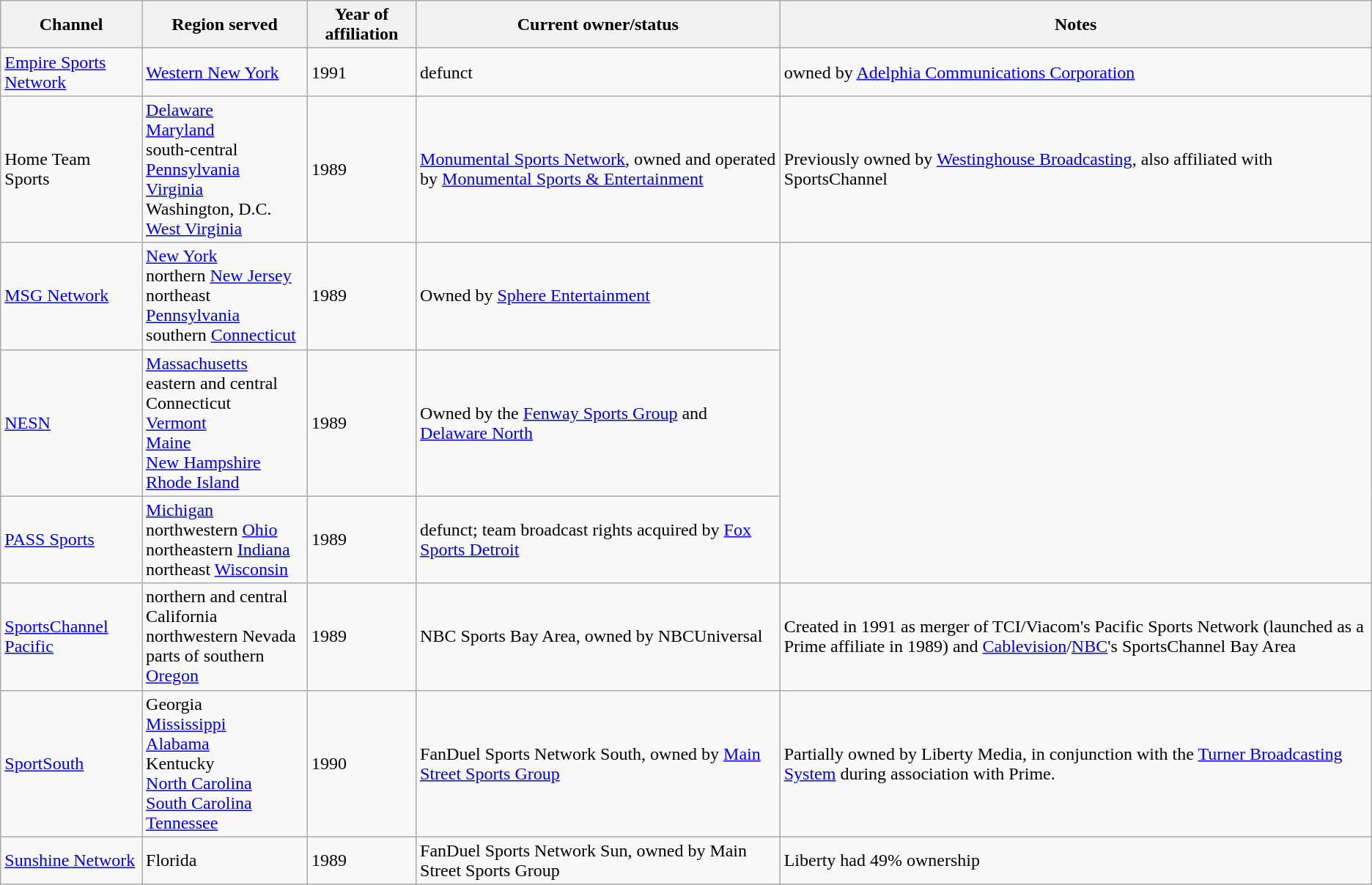<table class="wikitable unsortable">
<tr>
<th>Channel</th>
<th>Region served</th>
<th>Year of affiliation</th>
<th>Current owner/status</th>
<th>Notes</th>
</tr>
<tr>
<td><a href='#'>Empire Sports Network</a></td>
<td><a href='#'>Western New York</a></td>
<td>1991</td>
<td>defunct</td>
<td>owned by <a href='#'>Adelphia Communications Corporation</a></td>
</tr>
<tr>
<td>Home Team Sports</td>
<td><a href='#'>Delaware</a><br><a href='#'>Maryland</a><br>south-central <a href='#'>Pennsylvania</a><br><a href='#'>Virginia</a><br>Washington, D.C.<br><a href='#'>West Virginia</a></td>
<td>1989</td>
<td><a href='#'>Monumental Sports Network</a>, owned and operated by <a href='#'>Monumental Sports & Entertainment</a></td>
<td>Previously owned by <a href='#'>Westinghouse Broadcasting</a>, also affiliated with SportsChannel</td>
</tr>
<tr>
<td><a href='#'>MSG Network</a></td>
<td><a href='#'>New York</a><br>northern <a href='#'>New Jersey</a><br>northeast <a href='#'>Pennsylvania</a><br>southern <a href='#'>Connecticut</a></td>
<td>1989</td>
<td>Owned by <a href='#'>Sphere Entertainment</a></td>
</tr>
<tr>
<td><a href='#'>NESN</a></td>
<td><a href='#'>Massachusetts</a><br>eastern and central Connecticut<br><a href='#'>Vermont</a><br><a href='#'>Maine</a><br><a href='#'>New Hampshire</a><br><a href='#'>Rhode Island</a></td>
<td>1989</td>
<td>Owned by the <a href='#'>Fenway Sports Group</a> and <a href='#'>Delaware North</a></td>
</tr>
<tr>
<td><a href='#'>PASS Sports</a></td>
<td><a href='#'>Michigan</a><br>northwestern <a href='#'>Ohio</a><br>northeastern <a href='#'>Indiana</a><br>northeast <a href='#'>Wisconsin</a></td>
<td>1989</td>
<td>defunct; team broadcast rights acquired by <a href='#'>Fox Sports Detroit</a></td>
</tr>
<tr>
<td><a href='#'>SportsChannel Pacific</a></td>
<td>northern and central California<br>northwestern Nevada<br>parts of southern <a href='#'>Oregon</a></td>
<td>1989</td>
<td>NBC Sports Bay Area, owned by NBCUniversal</td>
<td>Created in 1991 as merger of TCI/Viacom's Pacific Sports Network (launched as a Prime affiliate in 1989) and <a href='#'>Cablevision</a>/<a href='#'>NBC</a>'s SportsChannel Bay Area</td>
</tr>
<tr>
<td><a href='#'>SportSouth</a></td>
<td>Georgia<br><a href='#'>Mississippi</a><br><a href='#'>Alabama</a><br>Kentucky<br><a href='#'>North Carolina</a><br><a href='#'>South Carolina</a><br><a href='#'>Tennessee</a></td>
<td>1990</td>
<td>FanDuel Sports Network South, owned by <a href='#'>Main Street Sports Group</a></td>
<td>Partially owned by Liberty Media, in conjunction with the <a href='#'>Turner Broadcasting System</a> during association with Prime.</td>
</tr>
<tr>
<td><a href='#'>Sunshine Network</a></td>
<td>Florida</td>
<td>1989</td>
<td>FanDuel Sports Network Sun, owned by Main Street Sports Group</td>
<td>Liberty had 49% ownership</td>
</tr>
</table>
